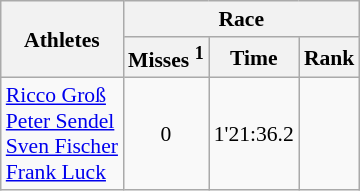<table class="wikitable" border="1" style="font-size:90%">
<tr>
<th rowspan=2>Athletes</th>
<th colspan=3>Race</th>
</tr>
<tr>
<th>Misses <sup>1</sup></th>
<th>Time</th>
<th>Rank</th>
</tr>
<tr>
<td><a href='#'>Ricco Groß</a><br><a href='#'>Peter Sendel</a><br><a href='#'>Sven Fischer</a><br><a href='#'>Frank Luck</a></td>
<td align=center>0</td>
<td align=center>1'21:36.2</td>
<td align=center></td>
</tr>
</table>
